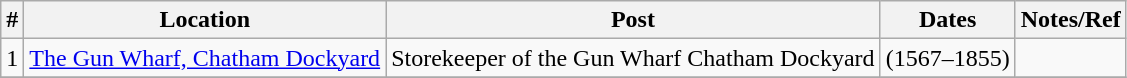<table class="wikitable">
<tr>
<th>#</th>
<th>Location</th>
<th>Post</th>
<th>Dates</th>
<th>Notes/Ref</th>
</tr>
<tr>
<td>1</td>
<td><a href='#'>The Gun Wharf, Chatham Dockyard</a></td>
<td>Storekeeper of the Gun Wharf Chatham Dockyard</td>
<td>(1567–1855)</td>
<td></td>
</tr>
<tr>
</tr>
</table>
